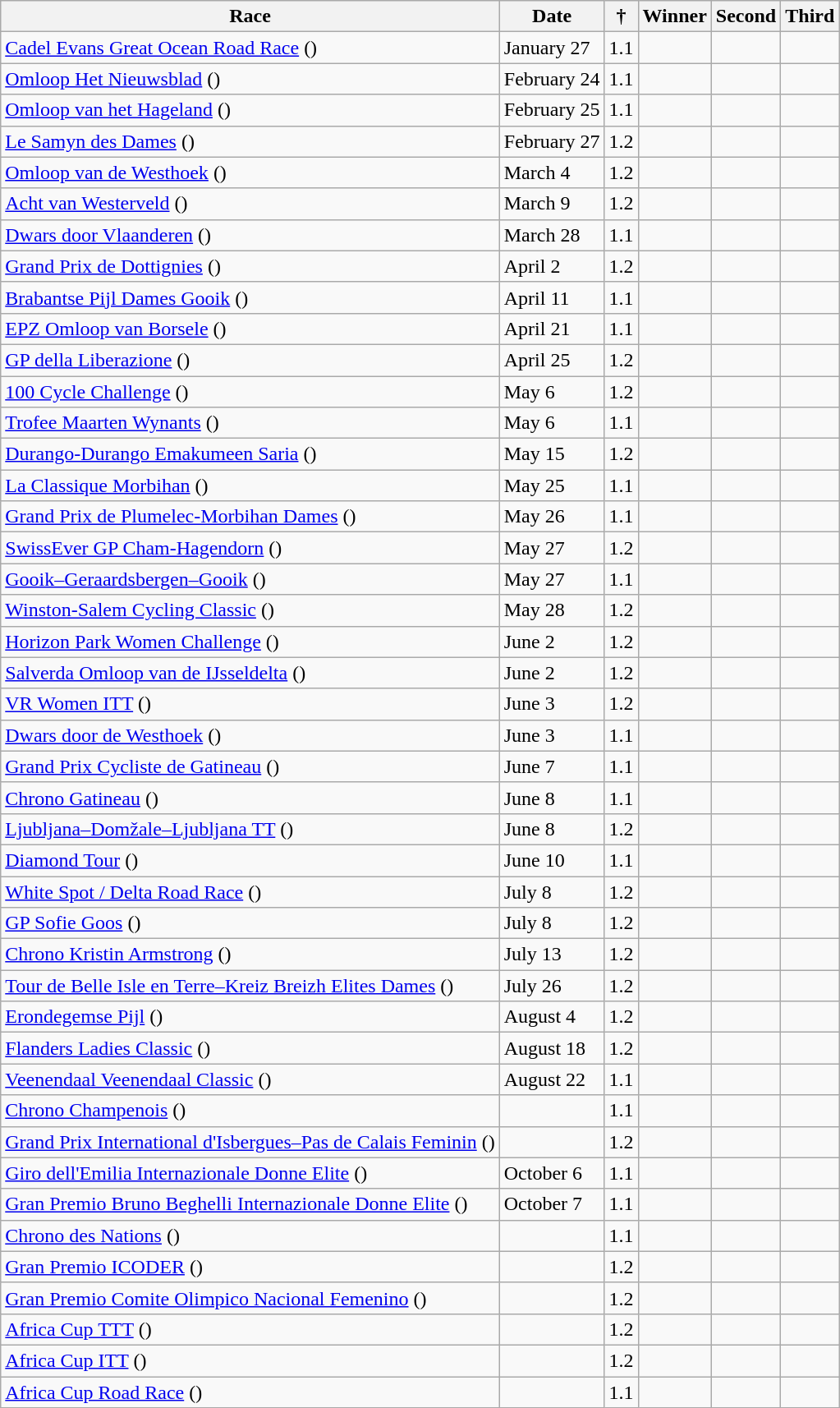<table class="wikitable sortable">
<tr>
<th>Race</th>
<th>Date</th>
<th> †</th>
<th>Winner</th>
<th>Second</th>
<th>Third</th>
</tr>
<tr>
<td> <a href='#'>Cadel Evans Great Ocean Road Race</a> ()</td>
<td>January 27</td>
<td>1.1</td>
<td></td>
<td></td>
<td></td>
</tr>
<tr>
<td> <a href='#'>Omloop Het Nieuwsblad</a> ()</td>
<td>February 24</td>
<td>1.1</td>
<td></td>
<td></td>
<td></td>
</tr>
<tr>
<td> <a href='#'>Omloop van het Hageland</a> ()</td>
<td>February 25</td>
<td>1.1</td>
<td></td>
<td></td>
<td></td>
</tr>
<tr>
<td> <a href='#'>Le Samyn des Dames</a> ()</td>
<td>February 27</td>
<td>1.2</td>
<td></td>
<td></td>
<td></td>
</tr>
<tr>
<td> <a href='#'>Omloop van de Westhoek</a> ()</td>
<td>March 4</td>
<td>1.2</td>
<td></td>
<td></td>
<td></td>
</tr>
<tr>
<td> <a href='#'>Acht van Westerveld</a> ()</td>
<td>March 9</td>
<td>1.2</td>
<td></td>
<td></td>
<td></td>
</tr>
<tr>
<td> <a href='#'>Dwars door Vlaanderen</a> ()</td>
<td>March 28</td>
<td>1.1</td>
<td></td>
<td></td>
<td></td>
</tr>
<tr>
<td> <a href='#'>Grand Prix de Dottignies</a> ()</td>
<td>April 2</td>
<td>1.2</td>
<td></td>
<td></td>
<td></td>
</tr>
<tr>
<td> <a href='#'>Brabantse Pijl Dames Gooik</a> ()</td>
<td>April 11</td>
<td>1.1</td>
<td></td>
<td></td>
<td></td>
</tr>
<tr>
<td> <a href='#'>EPZ Omloop van Borsele</a> ()</td>
<td>April 21</td>
<td>1.1</td>
<td></td>
<td></td>
<td></td>
</tr>
<tr>
<td> <a href='#'>GP della Liberazione</a> ()</td>
<td>April 25</td>
<td>1.2</td>
<td></td>
<td></td>
<td></td>
</tr>
<tr>
<td> <a href='#'>100 Cycle Challenge</a> ()</td>
<td>May 6</td>
<td>1.2</td>
<td></td>
<td></td>
<td></td>
</tr>
<tr>
<td> <a href='#'>Trofee Maarten Wynants</a> ()</td>
<td>May 6</td>
<td>1.1</td>
<td></td>
<td></td>
<td></td>
</tr>
<tr>
<td> <a href='#'>Durango-Durango Emakumeen Saria</a> ()</td>
<td>May 15</td>
<td>1.2</td>
<td></td>
<td></td>
<td></td>
</tr>
<tr>
<td> <a href='#'>La Classique Morbihan</a> ()</td>
<td>May 25</td>
<td>1.1</td>
<td></td>
<td></td>
<td></td>
</tr>
<tr>
<td> <a href='#'>Grand Prix de Plumelec-Morbihan Dames</a> ()</td>
<td>May 26</td>
<td>1.1</td>
<td></td>
<td></td>
<td></td>
</tr>
<tr>
<td> <a href='#'>SwissEver GP Cham-Hagendorn</a> ()</td>
<td>May 27</td>
<td>1.2</td>
<td></td>
<td></td>
<td></td>
</tr>
<tr>
<td> <a href='#'>Gooik–Geraardsbergen–Gooik</a> ()</td>
<td>May 27</td>
<td>1.1</td>
<td></td>
<td></td>
<td></td>
</tr>
<tr>
<td> <a href='#'>Winston-Salem Cycling Classic</a> ()</td>
<td>May 28</td>
<td>1.2</td>
<td></td>
<td></td>
<td></td>
</tr>
<tr>
<td> <a href='#'>Horizon Park Women Challenge</a> ()</td>
<td>June 2</td>
<td>1.2</td>
<td></td>
<td></td>
<td></td>
</tr>
<tr>
<td> <a href='#'>Salverda Omloop van de IJsseldelta</a> ()</td>
<td>June 2</td>
<td>1.2</td>
<td></td>
<td></td>
<td></td>
</tr>
<tr>
<td> <a href='#'>VR Women ITT</a> ()</td>
<td>June 3</td>
<td>1.2 </td>
<td></td>
<td></td>
<td></td>
</tr>
<tr>
<td> <a href='#'>Dwars door de Westhoek</a> ()</td>
<td>June 3</td>
<td>1.1</td>
<td></td>
<td></td>
<td></td>
</tr>
<tr>
<td> <a href='#'>Grand Prix Cycliste de Gatineau</a> ()</td>
<td>June 7</td>
<td>1.1</td>
<td></td>
<td></td>
<td></td>
</tr>
<tr>
<td> <a href='#'>Chrono Gatineau</a> ()</td>
<td>June 8</td>
<td>1.1 </td>
<td></td>
<td></td>
<td></td>
</tr>
<tr>
<td> <a href='#'>Ljubljana–Domžale–Ljubljana TT</a> ()</td>
<td>June 8</td>
<td>1.2 </td>
<td></td>
<td></td>
<td></td>
</tr>
<tr>
<td> <a href='#'>Diamond Tour</a> ()</td>
<td>June 10</td>
<td>1.1</td>
<td></td>
<td></td>
<td></td>
</tr>
<tr>
<td> <a href='#'>White Spot / Delta Road Race</a> ()</td>
<td>July 8</td>
<td>1.2</td>
<td></td>
<td></td>
<td></td>
</tr>
<tr>
<td> <a href='#'>GP Sofie Goos</a> ()</td>
<td>July 8</td>
<td>1.2</td>
<td></td>
<td></td>
<td></td>
</tr>
<tr>
<td> <a href='#'>Chrono Kristin Armstrong</a> ()</td>
<td>July 13</td>
<td>1.2</td>
<td></td>
<td></td>
<td></td>
</tr>
<tr>
<td> <a href='#'>Tour de Belle Isle en Terre–Kreiz Breizh Elites Dames</a> ()</td>
<td>July 26</td>
<td>1.2</td>
<td></td>
<td></td>
<td></td>
</tr>
<tr>
<td> <a href='#'>Erondegemse Pijl</a> ()</td>
<td>August 4</td>
<td>1.2</td>
<td></td>
<td></td>
<td></td>
</tr>
<tr>
<td> <a href='#'>Flanders Ladies Classic</a> ()</td>
<td>August 18</td>
<td>1.2</td>
<td></td>
<td></td>
<td></td>
</tr>
<tr>
<td> <a href='#'>Veenendaal Veenendaal Classic</a> ()</td>
<td>August 22</td>
<td>1.1</td>
<td></td>
<td></td>
<td></td>
</tr>
<tr>
<td> <a href='#'>Chrono Champenois</a> ()</td>
<td></td>
<td>1.1 </td>
<td></td>
<td></td>
<td></td>
</tr>
<tr>
<td> <a href='#'>Grand Prix International d'Isbergues–Pas de Calais Feminin</a> ()</td>
<td></td>
<td>1.2</td>
<td></td>
<td></td>
<td></td>
</tr>
<tr>
<td> <a href='#'>Giro dell'Emilia Internazionale Donne Elite</a> ()</td>
<td>October 6</td>
<td>1.1</td>
<td></td>
<td></td>
<td></td>
</tr>
<tr>
<td> <a href='#'>Gran Premio Bruno Beghelli Internazionale Donne Elite</a> ()</td>
<td>October 7</td>
<td>1.1</td>
<td></td>
<td></td>
<td></td>
</tr>
<tr>
<td> <a href='#'>Chrono des Nations</a> ()</td>
<td></td>
<td>1.1 </td>
<td></td>
<td></td>
<td></td>
</tr>
<tr>
<td> <a href='#'>Gran Premio ICODER</a> ()</td>
<td></td>
<td>1.2</td>
<td></td>
<td></td>
<td></td>
</tr>
<tr>
<td> <a href='#'>Gran Premio Comite Olimpico Nacional Femenino</a> ()</td>
<td></td>
<td>1.2</td>
<td></td>
<td></td>
<td></td>
</tr>
<tr>
<td> <a href='#'>Africa Cup TTT</a> ()</td>
<td></td>
<td>1.2</td>
<td></td>
<td></td>
<td></td>
</tr>
<tr>
<td> <a href='#'>Africa Cup ITT</a> ()</td>
<td></td>
<td>1.2</td>
<td></td>
<td></td>
<td></td>
</tr>
<tr>
<td> <a href='#'>Africa Cup Road Race</a> ()</td>
<td></td>
<td>1.1</td>
<td></td>
<td></td>
<td></td>
</tr>
</table>
